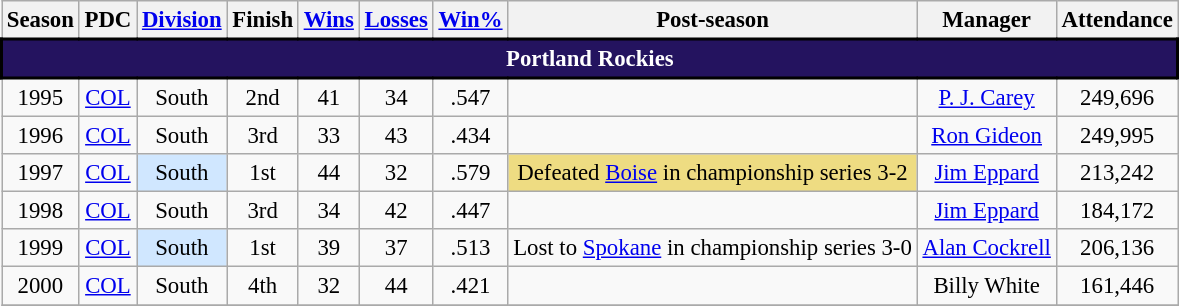<table class="wikitable" style="text-align:center; font-size:95%">
<tr>
<th scope="col">Season</th>
<th scope="col">PDC</th>
<th scope="col"><a href='#'>Division</a></th>
<th scope="col">Finish</th>
<th scope="col"><a href='#'>Wins</a></th>
<th scope="col"><a href='#'>Losses</a></th>
<th scope="col"><a href='#'>Win%</a></th>
<th scope="col">Post-season</th>
<th scope="col">Manager</th>
<th scope="col">Attendance</th>
</tr>
<tr>
<td align="center" colspan="11" style="background: #24135F; color: white; border:2px solid #010101"><strong>Portland Rockies</strong></td>
</tr>
<tr>
<td>1995</td>
<td><a href='#'>COL</a></td>
<td>South</td>
<td>2nd</td>
<td>41</td>
<td>34</td>
<td>.547</td>
<td></td>
<td><a href='#'>P. J. Carey</a></td>
<td>249,696</td>
</tr>
<tr>
<td>1996</td>
<td><a href='#'>COL</a></td>
<td>South</td>
<td>3rd</td>
<td>33</td>
<td>43</td>
<td>.434</td>
<td></td>
<td><a href='#'>Ron Gideon</a></td>
<td>249,995</td>
</tr>
<tr>
<td>1997</td>
<td><a href='#'>COL</a></td>
<td bgcolor="#D0E7FF">South</td>
<td>1st</td>
<td>44</td>
<td>32</td>
<td>.579</td>
<td bgcolor="#EEDC82">Defeated <a href='#'>Boise</a> in championship series 3-2</td>
<td><a href='#'>Jim Eppard</a></td>
<td>213,242</td>
</tr>
<tr>
<td>1998</td>
<td><a href='#'>COL</a></td>
<td>South</td>
<td>3rd</td>
<td>34</td>
<td>42</td>
<td>.447</td>
<td></td>
<td><a href='#'>Jim Eppard</a></td>
<td>184,172</td>
</tr>
<tr>
<td>1999</td>
<td><a href='#'>COL</a></td>
<td bgcolor="#D0E7FF">South</td>
<td>1st</td>
<td>39</td>
<td>37</td>
<td>.513</td>
<td>Lost to <a href='#'>Spokane</a> in championship series 3-0</td>
<td><a href='#'>Alan Cockrell</a></td>
<td>206,136</td>
</tr>
<tr>
<td>2000</td>
<td><a href='#'>COL</a></td>
<td>South</td>
<td>4th</td>
<td>32</td>
<td>44</td>
<td>.421</td>
<td></td>
<td>Billy White</td>
<td>161,446</td>
</tr>
<tr>
</tr>
</table>
